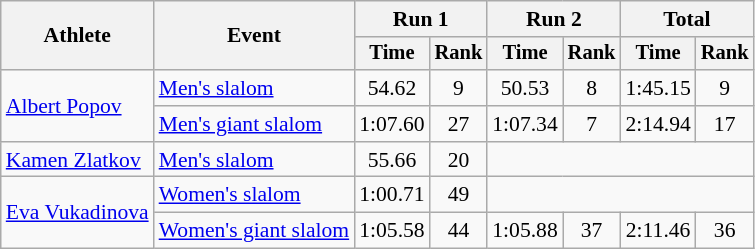<table class=wikitable style=font-size:90%;text-align:center>
<tr>
<th rowspan=2>Athlete</th>
<th rowspan=2>Event</th>
<th colspan=2>Run 1</th>
<th colspan=2>Run 2</th>
<th colspan=2>Total</th>
</tr>
<tr style="font-size:95%">
<th>Time</th>
<th>Rank</th>
<th>Time</th>
<th>Rank</th>
<th>Time</th>
<th>Rank</th>
</tr>
<tr>
<td align=left rowspan=2><a href='#'>Albert Popov</a></td>
<td align=left><a href='#'>Men's slalom</a></td>
<td>54.62</td>
<td>9</td>
<td>50.53</td>
<td>8</td>
<td>1:45.15</td>
<td>9</td>
</tr>
<tr>
<td align=left><a href='#'>Men's giant slalom</a></td>
<td>1:07.60</td>
<td>27</td>
<td>1:07.34</td>
<td>7</td>
<td>2:14.94</td>
<td>17</td>
</tr>
<tr>
<td align=left><a href='#'>Kamen Zlatkov</a></td>
<td align=left><a href='#'>Men's slalom</a></td>
<td>55.66</td>
<td>20</td>
<td colspan=4></td>
</tr>
<tr>
<td align=left rowspan=2><a href='#'>Eva Vukadinova</a></td>
<td align=left><a href='#'>Women's slalom</a></td>
<td>1:00.71</td>
<td>49</td>
<td colspan=4></td>
</tr>
<tr>
<td align=left><a href='#'>Women's giant slalom</a></td>
<td>1:05.58</td>
<td>44</td>
<td>1:05.88</td>
<td>37</td>
<td>2:11.46</td>
<td>36</td>
</tr>
</table>
